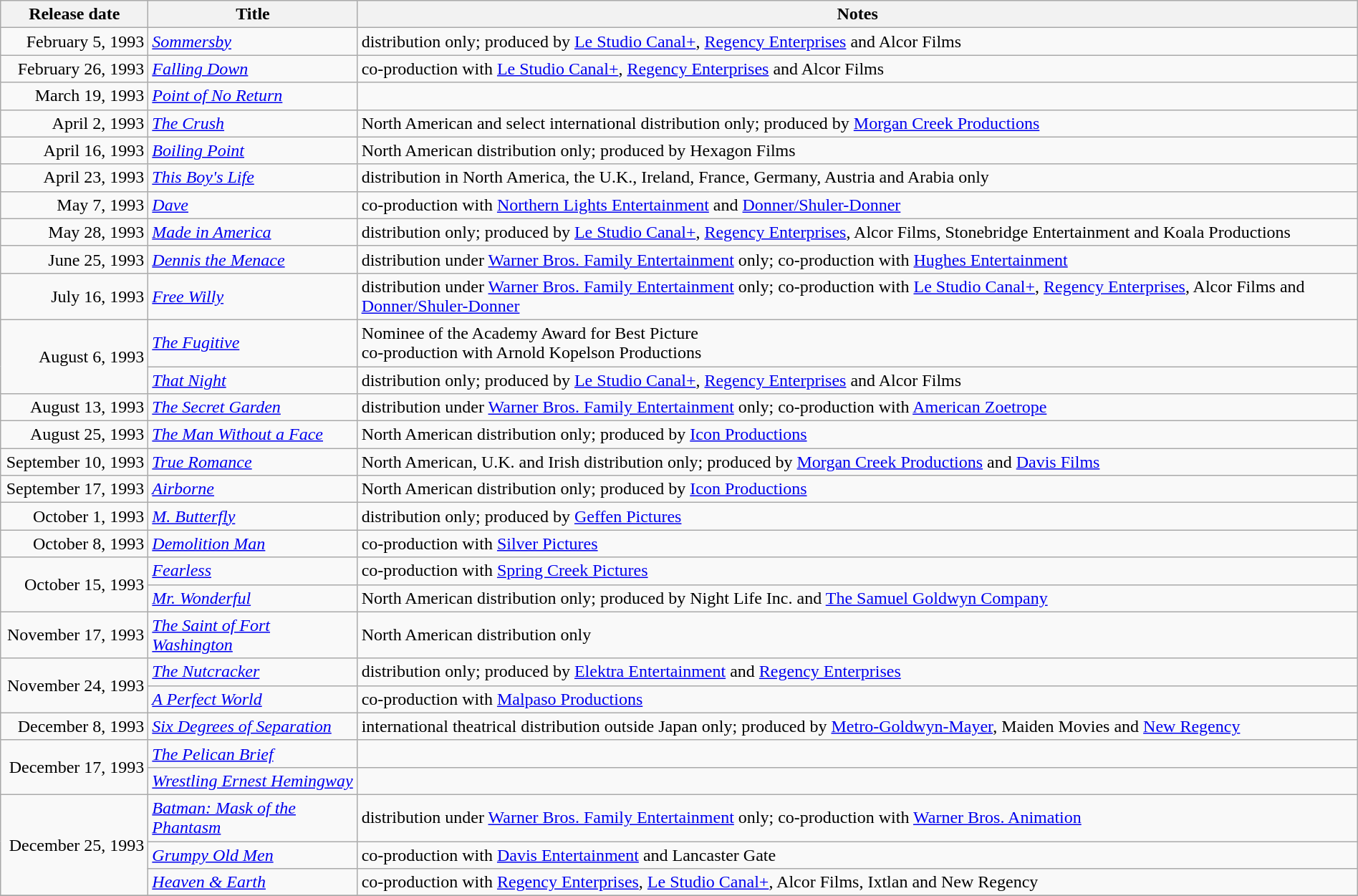<table class="wikitable sortable" style="width:100%;">
<tr>
<th scope="col" style="width:130px;">Release date</th>
<th>Title</th>
<th>Notes</th>
</tr>
<tr>
<td style="text-align:right;">February 5, 1993</td>
<td><em><a href='#'>Sommersby</a></em></td>
<td>distribution only; produced by <a href='#'>Le Studio Canal+</a>, <a href='#'>Regency Enterprises</a> and Alcor Films</td>
</tr>
<tr>
<td style="text-align:right;">February 26, 1993</td>
<td><em><a href='#'>Falling Down</a></em></td>
<td>co-production with <a href='#'>Le Studio Canal+</a>, <a href='#'>Regency Enterprises</a> and Alcor Films</td>
</tr>
<tr>
<td style="text-align:right;">March 19, 1993</td>
<td><em><a href='#'>Point of No Return</a></em></td>
<td></td>
</tr>
<tr>
<td style="text-align:right;">April 2, 1993</td>
<td><em><a href='#'>The Crush</a></em></td>
<td>North American and select international distribution only; produced by <a href='#'>Morgan Creek Productions</a></td>
</tr>
<tr>
<td style="text-align:right;">April 16, 1993</td>
<td><em><a href='#'>Boiling Point</a></em></td>
<td>North American distribution only; produced by Hexagon Films</td>
</tr>
<tr>
<td style="text-align:right;">April 23, 1993</td>
<td><em><a href='#'>This Boy's Life</a></em></td>
<td>distribution in North America, the U.K., Ireland, France, Germany, Austria and Arabia only</td>
</tr>
<tr>
<td style="text-align:right;">May 7, 1993</td>
<td><em><a href='#'>Dave</a></em></td>
<td>co-production with <a href='#'>Northern Lights Entertainment</a> and <a href='#'>Donner/Shuler-Donner</a></td>
</tr>
<tr>
<td style="text-align:right;">May 28, 1993</td>
<td><em><a href='#'>Made in America</a></em></td>
<td>distribution only; produced by <a href='#'>Le Studio Canal+</a>, <a href='#'>Regency Enterprises</a>, Alcor Films, Stonebridge Entertainment and Koala Productions</td>
</tr>
<tr>
<td style="text-align:right;">June 25, 1993</td>
<td><em><a href='#'>Dennis the Menace</a></em></td>
<td>distribution under <a href='#'>Warner Bros. Family Entertainment</a> only; co-production with <a href='#'>Hughes Entertainment</a></td>
</tr>
<tr>
<td style="text-align:right;">July 16, 1993</td>
<td><em><a href='#'>Free Willy</a></em></td>
<td>distribution under <a href='#'>Warner Bros. Family Entertainment</a> only; co-production with <a href='#'>Le Studio Canal+</a>, <a href='#'>Regency Enterprises</a>, Alcor Films and <a href='#'>Donner/Shuler-Donner</a></td>
</tr>
<tr>
<td style="text-align:right;" rowspan="2">August 6, 1993</td>
<td><em><a href='#'>The Fugitive</a></em></td>
<td>Nominee of the Academy Award for Best Picture<br>co-production with Arnold Kopelson Productions</td>
</tr>
<tr>
<td><em><a href='#'>That Night</a></em></td>
<td>distribution only; produced by <a href='#'>Le Studio Canal+</a>, <a href='#'>Regency Enterprises</a> and Alcor Films</td>
</tr>
<tr>
<td style="text-align:right;">August 13, 1993</td>
<td><em><a href='#'>The Secret Garden</a></em></td>
<td>distribution under <a href='#'>Warner Bros. Family Entertainment</a> only; co-production with <a href='#'>American Zoetrope</a></td>
</tr>
<tr>
<td style="text-align:right;">August 25, 1993</td>
<td><em><a href='#'>The Man Without a Face</a></em></td>
<td>North American distribution only; produced by <a href='#'>Icon Productions</a></td>
</tr>
<tr>
<td style="text-align:right;">September 10, 1993</td>
<td><em><a href='#'>True Romance</a></em></td>
<td>North American, U.K. and Irish distribution only; produced by <a href='#'>Morgan Creek Productions</a> and <a href='#'>Davis Films</a></td>
</tr>
<tr>
<td style="text-align:right;">September 17, 1993</td>
<td><em><a href='#'>Airborne</a></em></td>
<td>North American distribution only; produced by <a href='#'>Icon Productions</a></td>
</tr>
<tr>
<td style="text-align:right;">October 1, 1993</td>
<td><em><a href='#'>M. Butterfly</a></em></td>
<td>distribution only; produced by <a href='#'>Geffen Pictures</a></td>
</tr>
<tr>
<td style="text-align:right;">October 8, 1993</td>
<td><em><a href='#'>Demolition Man</a></em></td>
<td>co-production with <a href='#'>Silver Pictures</a></td>
</tr>
<tr>
<td style="text-align:right;" rowspan="2">October 15, 1993</td>
<td><em><a href='#'>Fearless</a></em></td>
<td>co-production with <a href='#'>Spring Creek Pictures</a></td>
</tr>
<tr>
<td><em><a href='#'>Mr. Wonderful</a></em></td>
<td>North American distribution only; produced by Night Life Inc. and <a href='#'>The Samuel Goldwyn Company</a></td>
</tr>
<tr>
<td style="text-align:right;">November 17, 1993</td>
<td><em><a href='#'>The Saint of Fort Washington</a></em></td>
<td>North American distribution only</td>
</tr>
<tr>
<td style="text-align:right;" rowspan="2">November 24, 1993</td>
<td><em><a href='#'>The Nutcracker</a></em></td>
<td>distribution only; produced by <a href='#'>Elektra Entertainment</a> and <a href='#'>Regency Enterprises</a></td>
</tr>
<tr>
<td><em><a href='#'>A Perfect World</a></em></td>
<td>co-production with <a href='#'>Malpaso Productions</a></td>
</tr>
<tr>
<td style="text-align:right;">December 8, 1993</td>
<td><em><a href='#'>Six Degrees of Separation</a></em></td>
<td>international theatrical distribution outside Japan only; produced by <a href='#'>Metro-Goldwyn-Mayer</a>, Maiden Movies and <a href='#'>New Regency</a></td>
</tr>
<tr>
<td style="text-align:right;" rowspan="2">December 17, 1993</td>
<td><em><a href='#'>The Pelican Brief</a></em></td>
<td></td>
</tr>
<tr>
<td><em><a href='#'>Wrestling Ernest Hemingway</a></em></td>
<td></td>
</tr>
<tr>
<td style="text-align:right;" rowspan="3">December 25, 1993</td>
<td><em><a href='#'>Batman: Mask of the Phantasm</a></em></td>
<td>distribution under <a href='#'>Warner Bros. Family Entertainment</a> only; co-production with <a href='#'>Warner Bros. Animation</a></td>
</tr>
<tr>
<td><em><a href='#'>Grumpy Old Men</a></em></td>
<td>co-production with <a href='#'>Davis Entertainment</a> and Lancaster Gate</td>
</tr>
<tr>
<td><em><a href='#'>Heaven & Earth</a></em></td>
<td>co-production with <a href='#'>Regency Enterprises</a>, <a href='#'>Le Studio Canal+</a>, Alcor Films, Ixtlan and New Regency</td>
</tr>
<tr>
</tr>
</table>
